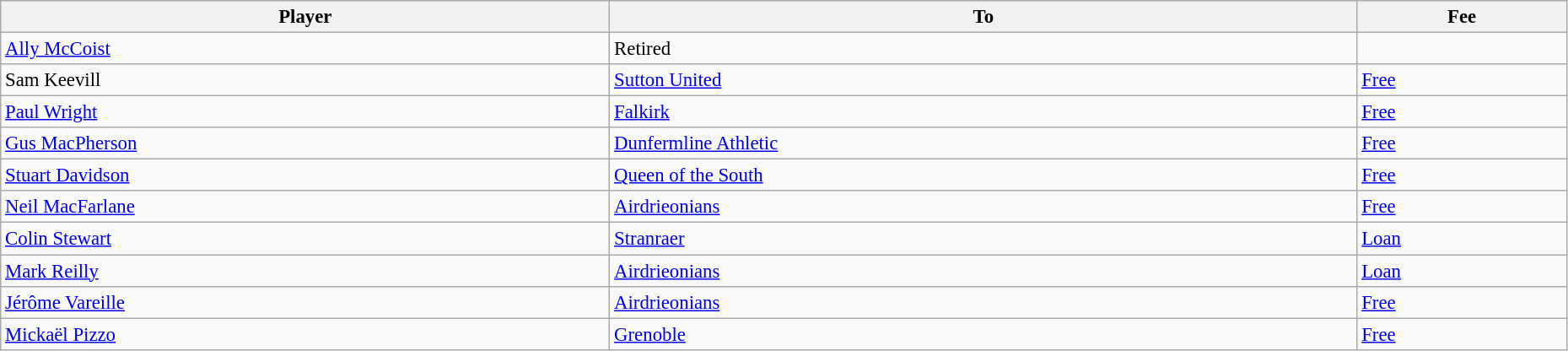<table class="wikitable" style="text-align:center; font-size:95%;width:98%; text-align:left">
<tr>
<th>Player</th>
<th>To</th>
<th>Fee</th>
</tr>
<tr>
<td> <a href='#'>Ally McCoist</a></td>
<td>Retired</td>
<td></td>
</tr>
<tr>
<td> Sam Keevill</td>
<td> <a href='#'>Sutton United</a></td>
<td><a href='#'>Free</a></td>
</tr>
<tr>
<td> <a href='#'>Paul Wright</a></td>
<td> <a href='#'>Falkirk</a></td>
<td><a href='#'>Free</a></td>
</tr>
<tr>
<td> <a href='#'>Gus MacPherson</a></td>
<td> <a href='#'>Dunfermline Athletic</a></td>
<td><a href='#'>Free</a></td>
</tr>
<tr>
<td> <a href='#'>Stuart Davidson</a></td>
<td> <a href='#'>Queen of the South</a></td>
<td><a href='#'>Free</a></td>
</tr>
<tr>
<td> <a href='#'>Neil MacFarlane</a></td>
<td> <a href='#'>Airdrieonians</a></td>
<td><a href='#'>Free</a></td>
</tr>
<tr>
<td> <a href='#'>Colin Stewart</a></td>
<td> <a href='#'>Stranraer</a></td>
<td><a href='#'>Loan</a></td>
</tr>
<tr>
<td> <a href='#'>Mark Reilly</a></td>
<td> <a href='#'>Airdrieonians</a></td>
<td><a href='#'>Loan</a></td>
</tr>
<tr>
<td> <a href='#'>Jérôme Vareille</a></td>
<td> <a href='#'>Airdrieonians</a></td>
<td><a href='#'>Free</a></td>
</tr>
<tr>
<td> <a href='#'>Mickaël Pizzo</a></td>
<td> <a href='#'>Grenoble</a></td>
<td><a href='#'>Free</a></td>
</tr>
</table>
